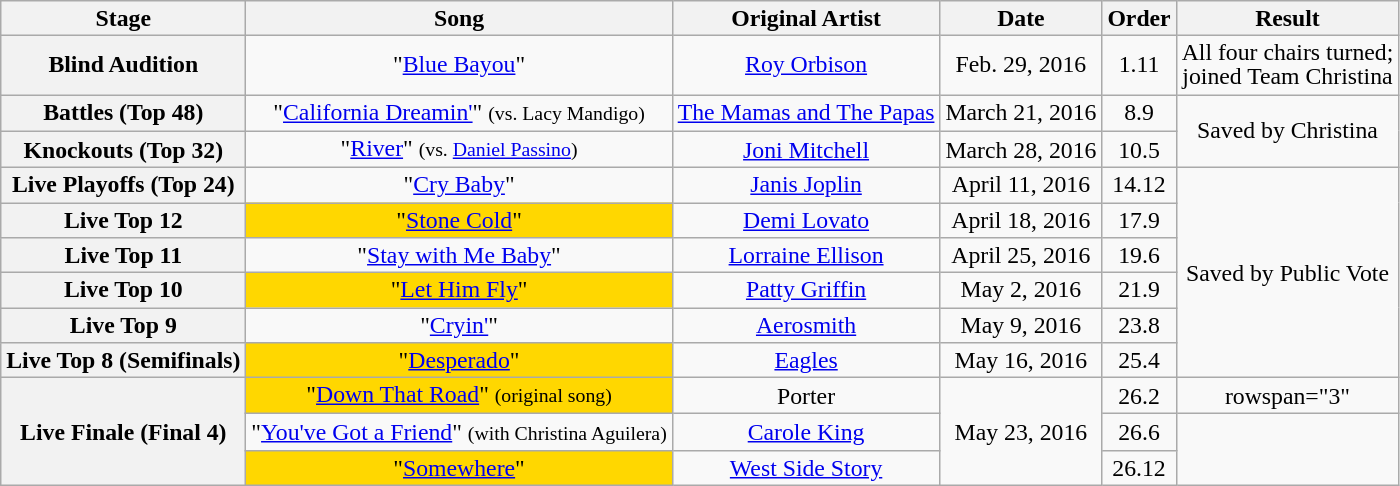<table class="wikitable" style="text-align:center; font-size:99%; line-height:16px;">
<tr>
<th scope="col">Stage</th>
<th scope="col">Song</th>
<th scope="col">Original Artist</th>
<th scope="col">Date</th>
<th scope="col">Order</th>
<th scope="col">Result</th>
</tr>
<tr>
<th scope="row">Blind Audition</th>
<td>"<a href='#'>Blue Bayou</a>"</td>
<td><a href='#'>Roy Orbison</a></td>
<td>Feb. 29, 2016</td>
<td>1.11</td>
<td>All four chairs turned;<br>joined Team Christina</td>
</tr>
<tr>
<th scope="row">Battles (Top 48)</th>
<td>"<a href='#'>California Dreamin'</a>" <small>(vs. Lacy Mandigo)</small></td>
<td><a href='#'>The Mamas and The Papas</a></td>
<td>March 21, 2016</td>
<td>8.9</td>
<td rowspan="2">Saved by Christina</td>
</tr>
<tr>
<th scope="row">Knockouts (Top 32)</th>
<td>"<a href='#'>River</a>" <small>(vs. <a href='#'>Daniel Passino</a>)</small></td>
<td><a href='#'>Joni Mitchell</a></td>
<td>March 28, 2016</td>
<td>10.5</td>
</tr>
<tr>
<th scope="row">Live Playoffs (Top 24)</th>
<td>"<a href='#'>Cry Baby</a>"</td>
<td><a href='#'>Janis Joplin</a></td>
<td>April 11, 2016</td>
<td>14.12</td>
<td rowspan="6">Saved by Public Vote</td>
</tr>
<tr>
<th scope="row">Live Top 12</th>
<td style="background:gold;">"<a href='#'>Stone Cold</a>"</td>
<td><a href='#'>Demi Lovato</a></td>
<td>April 18, 2016</td>
<td>17.9</td>
</tr>
<tr>
<th scope="row">Live Top 11</th>
<td>"<a href='#'>Stay with Me Baby</a>"</td>
<td><a href='#'>Lorraine Ellison</a></td>
<td>April 25, 2016</td>
<td>19.6</td>
</tr>
<tr>
<th scope="row">Live Top 10</th>
<td style="background:gold;">"<a href='#'>Let Him Fly</a>"</td>
<td><a href='#'>Patty Griffin</a></td>
<td>May 2, 2016</td>
<td>21.9</td>
</tr>
<tr>
<th scope="row">Live Top 9</th>
<td>"<a href='#'>Cryin'</a>"</td>
<td><a href='#'>Aerosmith</a></td>
<td>May 9, 2016</td>
<td>23.8</td>
</tr>
<tr>
<th scope="row">Live Top 8 (Semifinals)</th>
<td style="background:gold;">"<a href='#'>Desperado</a>"</td>
<td><a href='#'>Eagles</a></td>
<td>May 16, 2016</td>
<td>25.4</td>
</tr>
<tr>
<th rowspan="3">Live Finale (Final 4)</th>
<td style="background:gold;">"<a href='#'>Down That Road</a>" <small>(original song)</small></td>
<td>Porter</td>
<td rowspan="3">May 23, 2016</td>
<td>26.2</td>
<td>rowspan="3" </td>
</tr>
<tr>
<td>"<a href='#'>You've Got a Friend</a>" <small>(with Christina Aguilera)</small></td>
<td><a href='#'>Carole King</a></td>
<td>26.6</td>
</tr>
<tr>
<td style="background:gold;">"<a href='#'>Somewhere</a>"</td>
<td><a href='#'>West Side Story</a></td>
<td>26.12</td>
</tr>
</table>
